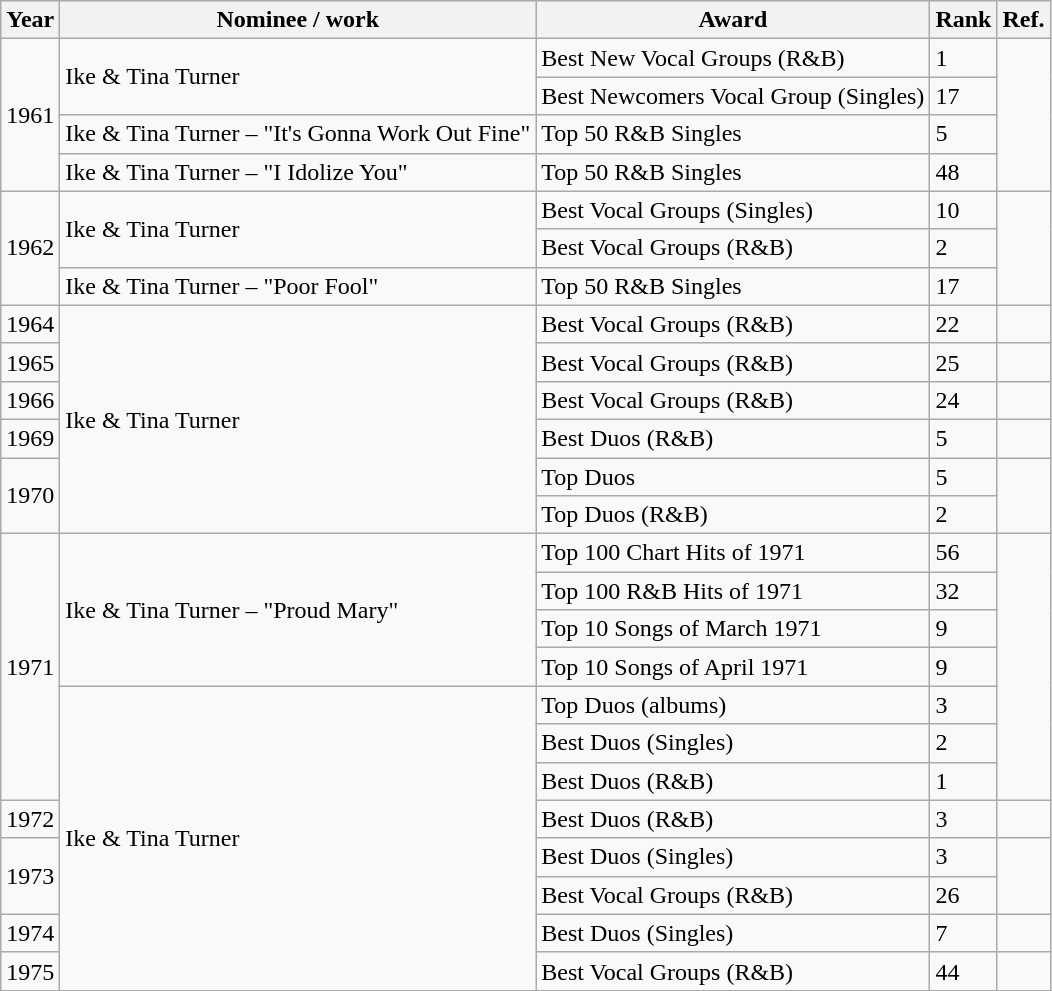<table class="wikitable">
<tr>
<th>Year</th>
<th>Nominee / work</th>
<th>Award</th>
<th>Rank</th>
<th>Ref.</th>
</tr>
<tr>
<td rowspan="4">1961</td>
<td rowspan="2">Ike & Tina Turner</td>
<td>Best New Vocal Groups (R&B)</td>
<td>1</td>
<td rowspan="4"></td>
</tr>
<tr>
<td>Best Newcomers Vocal Group (Singles)</td>
<td>17</td>
</tr>
<tr>
<td>Ike & Tina Turner – "It's Gonna Work Out Fine"</td>
<td>Top 50 R&B Singles</td>
<td>5</td>
</tr>
<tr>
<td>Ike & Tina Turner – "I Idolize You"</td>
<td>Top 50 R&B Singles</td>
<td>48</td>
</tr>
<tr>
<td rowspan="3">1962</td>
<td rowspan="2">Ike & Tina Turner</td>
<td>Best Vocal Groups (Singles)</td>
<td>10</td>
<td rowspan="3"></td>
</tr>
<tr>
<td>Best Vocal Groups (R&B)</td>
<td>2</td>
</tr>
<tr>
<td>Ike & Tina Turner – "Poor Fool"</td>
<td>Top 50 R&B Singles</td>
<td>17</td>
</tr>
<tr>
<td>1964</td>
<td rowspan="6">Ike & Tina Turner</td>
<td>Best Vocal Groups (R&B)</td>
<td>22</td>
<td></td>
</tr>
<tr>
<td>1965</td>
<td>Best Vocal Groups (R&B)</td>
<td>25</td>
<td></td>
</tr>
<tr>
<td>1966</td>
<td>Best Vocal Groups (R&B)</td>
<td>24</td>
<td></td>
</tr>
<tr>
<td>1969</td>
<td>Best Duos (R&B)</td>
<td>5</td>
<td></td>
</tr>
<tr>
<td rowspan="2">1970</td>
<td>Top Duos</td>
<td>5</td>
<td rowspan="2"></td>
</tr>
<tr>
<td>Top Duos (R&B)</td>
<td>2</td>
</tr>
<tr>
<td rowspan="7">1971</td>
<td rowspan="4">Ike & Tina Turner – "Proud Mary"</td>
<td>Top 100 Chart Hits of 1971</td>
<td>56</td>
<td rowspan="7"></td>
</tr>
<tr>
<td>Top 100 R&B Hits of 1971</td>
<td>32</td>
</tr>
<tr>
<td>Top 10 Songs of March 1971</td>
<td>9</td>
</tr>
<tr>
<td>Top 10 Songs of April 1971</td>
<td>9</td>
</tr>
<tr>
<td rowspan="8">Ike & Tina Turner</td>
<td>Top Duos (albums)</td>
<td>3</td>
</tr>
<tr>
<td>Best Duos (Singles)</td>
<td>2</td>
</tr>
<tr>
<td>Best Duos (R&B)</td>
<td>1</td>
</tr>
<tr>
<td>1972</td>
<td>Best Duos (R&B)</td>
<td>3</td>
<td></td>
</tr>
<tr>
<td rowspan="2">1973</td>
<td>Best Duos (Singles)</td>
<td>3</td>
<td rowspan="2"></td>
</tr>
<tr>
<td>Best Vocal Groups (R&B)</td>
<td>26</td>
</tr>
<tr>
<td>1974</td>
<td>Best Duos (Singles)</td>
<td>7</td>
<td></td>
</tr>
<tr>
<td>1975</td>
<td>Best Vocal Groups (R&B)</td>
<td>44</td>
<td></td>
</tr>
</table>
